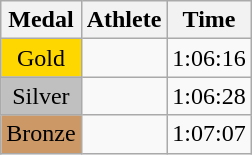<table class="wikitable">
<tr>
<th>Medal</th>
<th>Athlete</th>
<th>Time</th>
</tr>
<tr>
<td style="text-align:center;background-color:gold;">Gold</td>
<td></td>
<td>1:06:16</td>
</tr>
<tr>
<td style="text-align:center;background-color:silver;">Silver</td>
<td></td>
<td>1:06:28</td>
</tr>
<tr>
<td style="text-align:center;background-color:#CC9966;">Bronze</td>
<td></td>
<td>1:07:07</td>
</tr>
</table>
